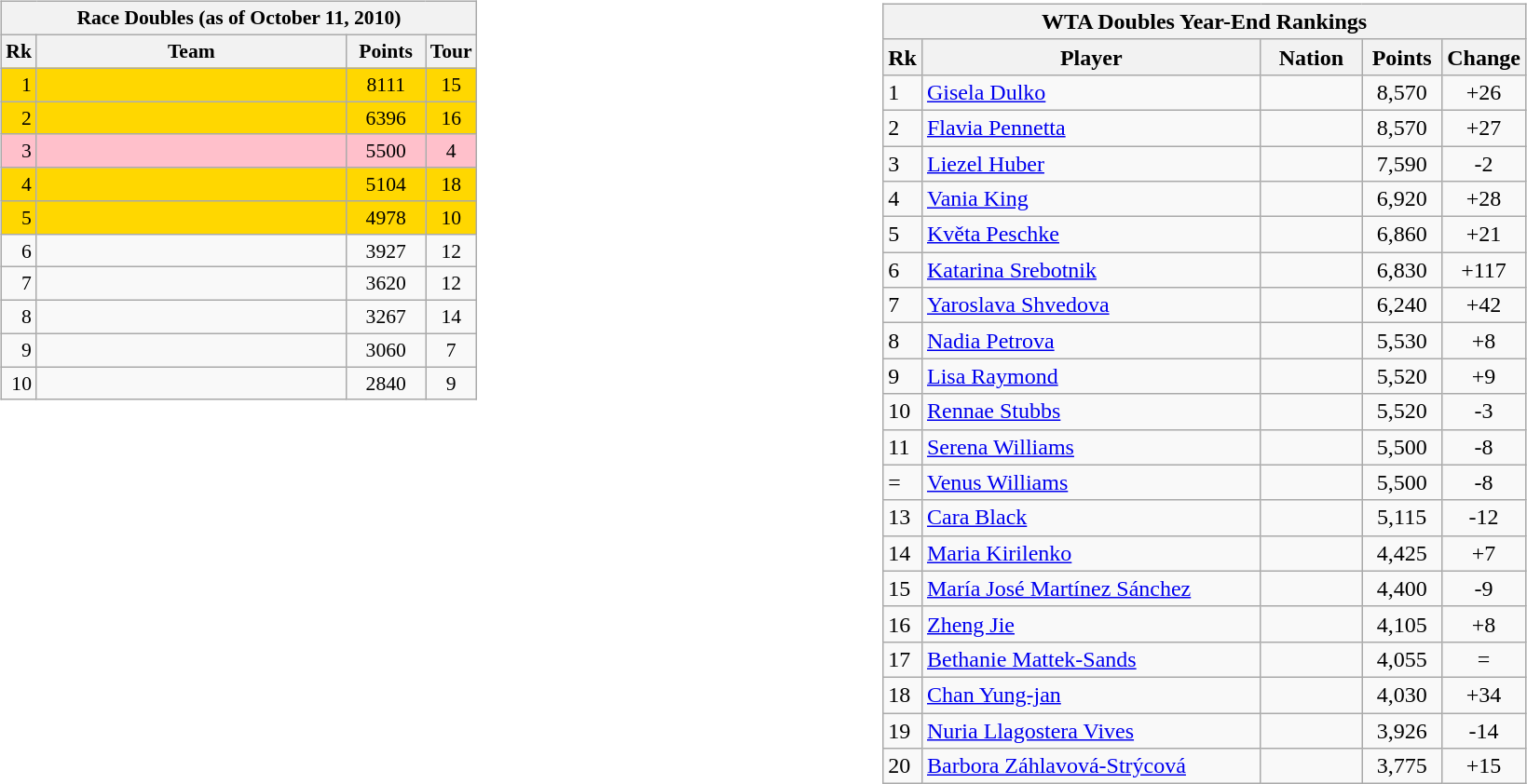<table>
<tr>
<td style="width:33%; vertical-align:top; text-align:left;"><br><table class="wikitable" style="font-size:90%">
<tr>
<th colspan="4">Race Doubles (as of October 11, 2010)</th>
</tr>
<tr>
<th>Rk</th>
<th style="width:215px;">Team</th>
<th style="width:50px;">Points</th>
<th style="width:20px;">Tour</th>
</tr>
<tr style="background:Gold;">
<td style="text-align:right;">1</td>
<td> <br> </td>
<td style="text-align:center;">8111</td>
<td style="text-align:center;">15</td>
</tr>
<tr style="background:Gold;">
<td style="text-align:right;">2</td>
<td> <br> </td>
<td style="text-align:center;">6396</td>
<td style="text-align:center;">16</td>
</tr>
<tr style="background:Pink;">
<td style="text-align:right;">3</td>
<td> <br> </td>
<td style="text-align:center;">5500</td>
<td style="text-align:center;">4</td>
</tr>
<tr style="background:Gold;">
<td style="text-align:right;">4</td>
<td> <br> </td>
<td style="text-align:center;">5104</td>
<td style="text-align:center;">18</td>
</tr>
<tr style="background:Gold;">
<td style="text-align:right;">5</td>
<td> <br> </td>
<td style="text-align:center;">4978</td>
<td style="text-align:center;">10</td>
</tr>
<tr>
<td style="text-align:right;">6</td>
<td> <br> </td>
<td style="text-align:center;">3927</td>
<td style="text-align:center;">12</td>
</tr>
<tr>
<td style="text-align:right;">7</td>
<td> <br> </td>
<td style="text-align:center;">3620</td>
<td style="text-align:center;">12</td>
</tr>
<tr>
<td style="text-align:right;">8</td>
<td> <br> </td>
<td style="text-align:center;">3267</td>
<td style="text-align:center;">14</td>
</tr>
<tr>
<td style="text-align:right;">9</td>
<td> <br> </td>
<td style="text-align:center;">3060</td>
<td style="text-align:center;">7</td>
</tr>
<tr>
<td style="text-align:right;">10</td>
<td> <br> </td>
<td style="text-align:center;">2840</td>
<td style="text-align:center;">9</td>
</tr>
</table>
</td>
<td style="width:33%; vertical-align:top; text-align:left;"><br><table class="wikitable">
<tr>
<th colspan="5">WTA Doubles Year-End Rankings</th>
</tr>
<tr>
<th>Rk</th>
<th width="235">Player</th>
<th width="65">Nation</th>
<th width="50">Points</th>
<th width="40">Change</th>
</tr>
<tr>
<td>1</td>
<td><a href='#'>Gisela Dulko</a></td>
<td></td>
<td align="center">8,570</td>
<td align="center">+26</td>
</tr>
<tr>
<td>2</td>
<td><a href='#'>Flavia Pennetta</a></td>
<td></td>
<td align="center">8,570</td>
<td align="center">+27</td>
</tr>
<tr>
<td>3</td>
<td><a href='#'>Liezel Huber</a></td>
<td></td>
<td align="center">7,590</td>
<td align="center">-2</td>
</tr>
<tr>
<td>4</td>
<td><a href='#'>Vania King</a></td>
<td></td>
<td align="center">6,920</td>
<td align="center">+28</td>
</tr>
<tr>
<td>5</td>
<td><a href='#'>Květa Peschke</a></td>
<td></td>
<td align="center">6,860</td>
<td align="center">+21</td>
</tr>
<tr>
<td>6</td>
<td><a href='#'>Katarina Srebotnik</a></td>
<td></td>
<td align="center">6,830</td>
<td align="center">+117</td>
</tr>
<tr>
<td>7</td>
<td><a href='#'>Yaroslava Shvedova</a></td>
<td></td>
<td align="center">6,240</td>
<td align="center">+42</td>
</tr>
<tr>
<td>8</td>
<td><a href='#'>Nadia Petrova</a></td>
<td></td>
<td align="center">5,530</td>
<td align="center">+8</td>
</tr>
<tr>
<td>9</td>
<td><a href='#'>Lisa Raymond</a></td>
<td></td>
<td align="center">5,520</td>
<td align="center">+9</td>
</tr>
<tr>
<td>10</td>
<td><a href='#'>Rennae Stubbs</a></td>
<td></td>
<td align="center">5,520</td>
<td align="center">-3</td>
</tr>
<tr>
<td>11</td>
<td><a href='#'>Serena Williams</a></td>
<td></td>
<td align="center">5,500</td>
<td align="center">-8</td>
</tr>
<tr>
<td>=</td>
<td><a href='#'>Venus Williams</a></td>
<td></td>
<td align="center">5,500</td>
<td align="center">-8</td>
</tr>
<tr>
<td>13</td>
<td><a href='#'>Cara Black</a></td>
<td></td>
<td align="center">5,115</td>
<td align="center">-12</td>
</tr>
<tr>
<td>14</td>
<td><a href='#'>Maria Kirilenko</a></td>
<td></td>
<td align="center">4,425</td>
<td align="center">+7</td>
</tr>
<tr>
<td>15</td>
<td><a href='#'>María José Martínez Sánchez</a></td>
<td></td>
<td align="center">4,400</td>
<td align="center">-9</td>
</tr>
<tr>
<td>16</td>
<td><a href='#'>Zheng Jie</a></td>
<td></td>
<td align="center">4,105</td>
<td align="center">+8</td>
</tr>
<tr>
<td>17</td>
<td><a href='#'>Bethanie Mattek-Sands</a></td>
<td></td>
<td align="center">4,055</td>
<td align="center">=</td>
</tr>
<tr>
<td>18</td>
<td><a href='#'>Chan Yung-jan</a></td>
<td></td>
<td align="center">4,030</td>
<td align="center">+34</td>
</tr>
<tr>
<td>19</td>
<td><a href='#'>Nuria Llagostera Vives</a></td>
<td></td>
<td align="center">3,926</td>
<td align="center">-14</td>
</tr>
<tr>
<td>20</td>
<td><a href='#'>Barbora Záhlavová-Strýcová</a></td>
<td></td>
<td align="center">3,775</td>
<td align="center">+15</td>
</tr>
</table>
</td>
</tr>
</table>
